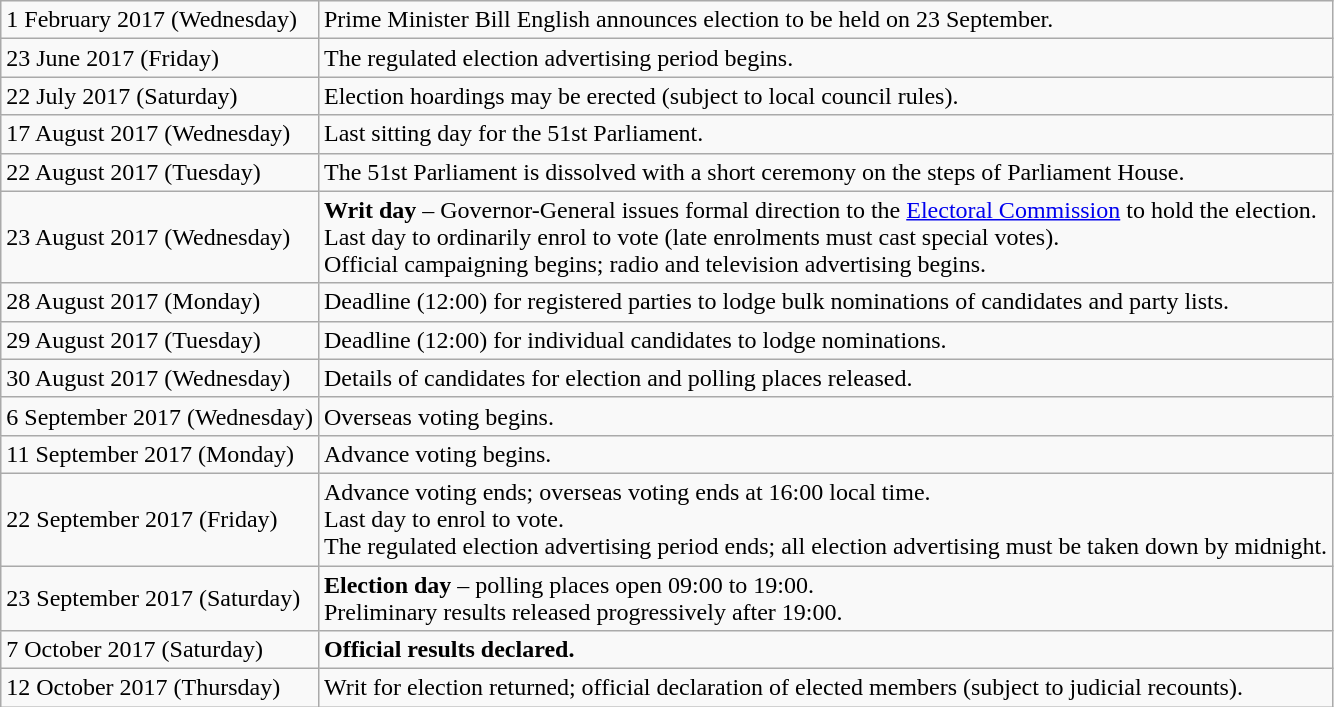<table class="wikitable">
<tr>
<td>1 February 2017 (Wednesday)</td>
<td>Prime Minister Bill English announces election to be held on 23 September.</td>
</tr>
<tr>
<td>23 June 2017 (Friday)</td>
<td>The regulated election advertising period begins.</td>
</tr>
<tr>
<td>22 July 2017 (Saturday)</td>
<td>Election hoardings may be erected (subject to local council rules).</td>
</tr>
<tr>
<td>17 August 2017 (Wednesday)</td>
<td>Last sitting day for the 51st Parliament.</td>
</tr>
<tr>
<td>22 August 2017 (Tuesday)</td>
<td>The 51st Parliament is dissolved with a short ceremony on the steps of Parliament House.</td>
</tr>
<tr>
<td>23 August 2017 (Wednesday)</td>
<td><strong>Writ day</strong> – Governor-General issues formal direction to the <a href='#'>Electoral Commission</a> to hold the election.<br>Last day to ordinarily enrol to vote (late enrolments must cast special votes).<br> Official campaigning begins; radio and television advertising begins.</td>
</tr>
<tr>
<td>28 August 2017 (Monday)</td>
<td>Deadline (12:00) for registered parties to lodge bulk nominations of candidates and party lists.</td>
</tr>
<tr>
<td>29 August 2017 (Tuesday)</td>
<td>Deadline (12:00) for individual candidates to lodge nominations.</td>
</tr>
<tr>
<td>30 August 2017 (Wednesday)</td>
<td>Details of candidates for election and polling places released.</td>
</tr>
<tr>
<td>6 September 2017 (Wednesday)</td>
<td>Overseas voting begins.</td>
</tr>
<tr>
<td>11 September 2017 (Monday)</td>
<td>Advance voting begins.</td>
</tr>
<tr>
<td>22 September 2017 (Friday)</td>
<td>Advance voting ends; overseas voting ends at 16:00 local time. <br>Last day to enrol to vote.<br>The regulated election advertising period ends; all election advertising must be taken down by midnight.</td>
</tr>
<tr>
<td>23 September 2017 (Saturday)</td>
<td><strong>Election day</strong> – polling places open 09:00 to 19:00. <br>Preliminary results released progressively after 19:00.</td>
</tr>
<tr>
<td>7 October 2017 (Saturday)</td>
<td><strong>Official results declared.</strong></td>
</tr>
<tr>
<td>12 October 2017 (Thursday)</td>
<td>Writ for election returned; official declaration of elected members (subject to judicial recounts).</td>
</tr>
</table>
